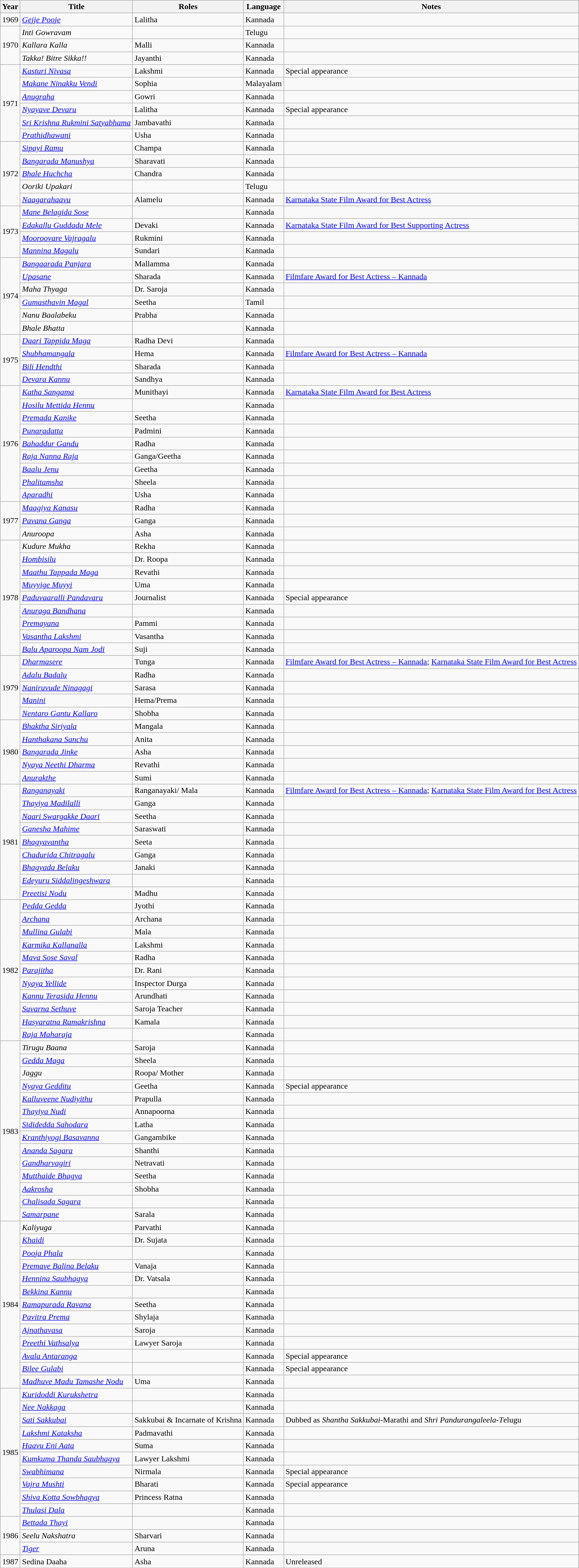<table class="wikitable sortable">
<tr>
<th>Year</th>
<th>Title</th>
<th>Roles</th>
<th>Language</th>
<th class="unsortable">Notes</th>
</tr>
<tr>
<td>1969</td>
<td><em><a href='#'>Gejje Pooje</a></em></td>
<td>Lalitha</td>
<td>Kannada</td>
<td></td>
</tr>
<tr>
<td rowspan="3">1970</td>
<td><em>Inti Gowravam</em></td>
<td></td>
<td>Telugu</td>
<td></td>
</tr>
<tr>
<td><em>Kallara Kalla</em></td>
<td>Malli</td>
<td>Kannada</td>
<td></td>
</tr>
<tr>
<td><em>Takka! Bitre Sikka!!</em></td>
<td>Jayanthi</td>
<td>Kannada</td>
<td></td>
</tr>
<tr>
<td rowspan="6">1971</td>
<td><em><a href='#'>Kasturi Nivasa</a></em></td>
<td>Lakshmi</td>
<td>Kannada</td>
<td>Special appearance</td>
</tr>
<tr>
<td><em><a href='#'>Makane Ninakku Vendi</a></em></td>
<td>Sophia</td>
<td>Malayalam</td>
<td></td>
</tr>
<tr>
<td><em><a href='#'>Anugraha</a></em></td>
<td>Gowri</td>
<td>Kannada</td>
<td></td>
</tr>
<tr>
<td><em><a href='#'>Nyayave Devaru</a></em></td>
<td>Lalitha</td>
<td>Kannada</td>
<td>Special appearance</td>
</tr>
<tr>
<td><em><a href='#'>Sri Krishna Rukmini Satyabhama</a></em></td>
<td>Jambavathi</td>
<td>Kannada</td>
<td></td>
</tr>
<tr>
<td><em><a href='#'>Prathidhawani</a></em></td>
<td>Usha</td>
<td>Kannada</td>
<td></td>
</tr>
<tr>
<td rowspan="5">1972</td>
<td><em><a href='#'>Sipayi Ramu</a></em></td>
<td>Champa</td>
<td>Kannada</td>
<td></td>
</tr>
<tr>
<td><em><a href='#'>Bangarada Manushya</a></em></td>
<td>Sharavati</td>
<td>Kannada</td>
<td></td>
</tr>
<tr>
<td><em><a href='#'>Bhale Huchcha</a></em></td>
<td>Chandra</td>
<td>Kannada</td>
<td></td>
</tr>
<tr>
<td><em>Ooriki Upakari</em></td>
<td></td>
<td>Telugu</td>
<td></td>
</tr>
<tr>
<td><em><a href='#'>Naagarahaavu</a></em></td>
<td>Alamelu</td>
<td>Kannada</td>
<td><a href='#'>Karnataka State Film Award for Best Actress</a></td>
</tr>
<tr>
<td rowspan="4">1973</td>
<td><em><a href='#'>Mane Belagida Sose</a></em></td>
<td></td>
<td>Kannada</td>
<td></td>
</tr>
<tr>
<td><em><a href='#'>Edakallu Guddada Mele</a></em></td>
<td>Devaki</td>
<td>Kannada</td>
<td><a href='#'>Karnataka State Film Award for Best Supporting Actress</a></td>
</tr>
<tr>
<td><em><a href='#'>Mooroovare Vajragalu</a></em></td>
<td>Rukmini</td>
<td>Kannada</td>
<td></td>
</tr>
<tr>
<td><em><a href='#'>Mannina Magalu</a></em></td>
<td>Sundari</td>
<td>Kannada</td>
<td></td>
</tr>
<tr>
<td rowspan="6">1974</td>
<td><em><a href='#'>Bangaarada Panjara</a></em></td>
<td>Mallamma</td>
<td>Kannada</td>
<td></td>
</tr>
<tr>
<td><em><a href='#'>Upasane</a></em></td>
<td>Sharada</td>
<td>Kannada</td>
<td><a href='#'>Filmfare Award for Best Actress – Kannada</a></td>
</tr>
<tr>
<td><em>Maha Thyaga</em></td>
<td>Dr. Saroja</td>
<td>Kannada</td>
<td></td>
</tr>
<tr>
<td><em><a href='#'>Gumasthavin Magal</a></em></td>
<td>Seetha</td>
<td>Tamil</td>
<td></td>
</tr>
<tr>
<td><em>Nanu Baalabeku</em></td>
<td>Prabha</td>
<td>Kannada</td>
<td></td>
</tr>
<tr>
<td><em>Bhale Bhatta</em></td>
<td></td>
<td>Kannada</td>
<td></td>
</tr>
<tr>
<td rowspan="4">1975</td>
<td><em><a href='#'>Daari Tappida Maga</a></em></td>
<td>Radha Devi</td>
<td>Kannada</td>
<td></td>
</tr>
<tr>
<td><em><a href='#'>Shubhamangala</a></em></td>
<td>Hema</td>
<td>Kannada</td>
<td><a href='#'>Filmfare Award for Best Actress – Kannada</a></td>
</tr>
<tr>
<td><em><a href='#'>Bili Hendthi</a></em></td>
<td>Sharada</td>
<td>Kannada</td>
<td></td>
</tr>
<tr>
<td><em><a href='#'>Devara Kannu</a></em></td>
<td>Sandhya</td>
<td>Kannada</td>
<td></td>
</tr>
<tr>
<td rowspan="9">1976</td>
<td><em><a href='#'>Katha Sangama</a></em></td>
<td>Munithayi</td>
<td>Kannada</td>
<td><a href='#'>Karnataka State Film Award for Best Actress</a></td>
</tr>
<tr>
<td><em><a href='#'>Hosilu Mettida Hennu</a></em></td>
<td></td>
<td>Kannada</td>
<td></td>
</tr>
<tr>
<td><em><a href='#'>Premada Kanike</a></em></td>
<td>Seetha</td>
<td>Kannada</td>
<td></td>
</tr>
<tr>
<td><em><a href='#'>Punaradatta</a></em></td>
<td>Padmini</td>
<td>Kannada</td>
<td></td>
</tr>
<tr>
<td><em><a href='#'>Bahaddur Gandu</a></em></td>
<td>Radha</td>
<td>Kannada</td>
<td></td>
</tr>
<tr>
<td><em><a href='#'>Raja Nanna Raja</a></em></td>
<td>Ganga/Geetha</td>
<td>Kannada</td>
<td></td>
</tr>
<tr>
<td><em><a href='#'>Baalu Jenu</a></em></td>
<td>Geetha</td>
<td>Kannada</td>
<td></td>
</tr>
<tr>
<td><em><a href='#'>Phalitamsha</a></em></td>
<td>Sheela</td>
<td>Kannada</td>
<td></td>
</tr>
<tr>
<td><em><a href='#'>Aparadhi</a></em></td>
<td>Usha</td>
<td>Kannada</td>
<td></td>
</tr>
<tr>
<td rowspan="3">1977</td>
<td><em><a href='#'>Maagiya Kanasu</a></em></td>
<td>Radha</td>
<td>Kannada</td>
<td></td>
</tr>
<tr>
<td><em><a href='#'>Pavana Ganga</a></em></td>
<td>Ganga</td>
<td>Kannada</td>
<td></td>
</tr>
<tr>
<td><em>Anuroopa</em></td>
<td>Asha</td>
<td>Kannada</td>
<td></td>
</tr>
<tr>
<td rowspan="9">1978</td>
<td><em>Kudure Mukha</em></td>
<td>Rekha</td>
<td>Kannada</td>
<td></td>
</tr>
<tr>
<td><em><a href='#'>Hombisilu</a></em></td>
<td>Dr. Roopa</td>
<td>Kannada</td>
<td></td>
</tr>
<tr>
<td><em><a href='#'>Maathu Tappada Maga</a></em></td>
<td>Revathi</td>
<td>Kannada</td>
<td></td>
</tr>
<tr>
<td><em><a href='#'>Muyyige Muyyi</a></em></td>
<td>Uma</td>
<td>Kannada</td>
<td></td>
</tr>
<tr>
<td><em><a href='#'>Paduvaaralli Pandavaru</a></em></td>
<td>Journalist</td>
<td>Kannada</td>
<td>Special appearance</td>
</tr>
<tr>
<td><em><a href='#'>Anuraga Bandhana</a></em></td>
<td></td>
<td>Kannada</td>
<td></td>
</tr>
<tr>
<td><em><a href='#'>Premayana</a></em></td>
<td>Pammi</td>
<td>Kannada</td>
<td></td>
</tr>
<tr>
<td><em><a href='#'>Vasantha Lakshmi</a></em></td>
<td>Vasantha</td>
<td>Kannada</td>
<td></td>
</tr>
<tr>
<td><em><a href='#'>Balu Aparoopa Nam Jodi</a></em></td>
<td>Suji</td>
<td>Kannada</td>
<td></td>
</tr>
<tr>
<td rowspan="5">1979</td>
<td><em><a href='#'>Dharmasere</a></em></td>
<td>Tunga</td>
<td>Kannada</td>
<td><a href='#'>Filmfare Award for Best Actress – Kannada</a>; <a href='#'>Karnataka State Film Award for Best Actress</a></td>
</tr>
<tr>
<td><em><a href='#'>Adalu Badalu</a></em></td>
<td>Radha</td>
<td>Kannada</td>
<td></td>
</tr>
<tr>
<td><em><a href='#'>Naniruvude Ninagagi</a></em></td>
<td>Sarasa</td>
<td>Kannada</td>
<td></td>
</tr>
<tr>
<td><em><a href='#'>Manini</a></em></td>
<td>Hema/Prema</td>
<td>Kannada</td>
<td></td>
</tr>
<tr>
<td><em><a href='#'>Nentaro Gantu Kallaro</a></em></td>
<td>Shobha</td>
<td>Kannada</td>
<td></td>
</tr>
<tr>
<td rowspan="5">1980</td>
<td><em><a href='#'>Bhaktha Siriyala</a></em></td>
<td>Mangala</td>
<td>Kannada</td>
<td></td>
</tr>
<tr>
<td><em><a href='#'>Hanthakana Sanchu</a></em></td>
<td>Anita</td>
<td>Kannada</td>
<td></td>
</tr>
<tr>
<td><em><a href='#'>Bangarada Jinke</a></em></td>
<td>Asha</td>
<td>Kannada</td>
<td></td>
</tr>
<tr>
<td><em><a href='#'>Nyaya Neethi Dharma</a></em></td>
<td>Revathi</td>
<td>Kannada</td>
<td></td>
</tr>
<tr>
<td><em><a href='#'>Anurakthe</a></em></td>
<td>Sumi</td>
<td>Kannada</td>
<td></td>
</tr>
<tr>
<td rowspan="9">1981</td>
<td><em><a href='#'>Ranganayaki</a></em></td>
<td>Ranganayaki/ Mala</td>
<td>Kannada</td>
<td><a href='#'>Filmfare Award for Best Actress – Kannada</a>; <a href='#'>Karnataka State Film Award for Best Actress</a></td>
</tr>
<tr>
<td><em><a href='#'>Thayiya Madilalli</a></em></td>
<td>Ganga</td>
<td>Kannada</td>
<td></td>
</tr>
<tr>
<td><em><a href='#'>Naari Swargakke Daari</a></em></td>
<td>Seetha</td>
<td>Kannada</td>
<td></td>
</tr>
<tr>
<td><em><a href='#'>Ganesha Mahime</a></em></td>
<td>Saraswati</td>
<td>Kannada</td>
<td></td>
</tr>
<tr>
<td><em><a href='#'>Bhagyavantha</a></em></td>
<td>Seeta</td>
<td>Kannada</td>
<td></td>
</tr>
<tr>
<td><em><a href='#'>Chadurida Chitragalu</a></em></td>
<td>Ganga</td>
<td>Kannada</td>
<td></td>
</tr>
<tr>
<td><em><a href='#'>Bhagyada Belaku</a></em></td>
<td>Janaki</td>
<td>Kannada</td>
<td></td>
</tr>
<tr>
<td><em><a href='#'>Edeyuru Siddalingeshwara</a></em></td>
<td></td>
<td>Kannada</td>
<td></td>
</tr>
<tr>
<td><em><a href='#'>Preetisi Nodu</a></em></td>
<td>Madhu</td>
<td>Kannada</td>
<td></td>
</tr>
<tr>
<td rowspan="11">1982</td>
<td><em><a href='#'>Pedda Gedda</a></em></td>
<td>Jyothi</td>
<td>Kannada</td>
<td></td>
</tr>
<tr>
<td><em><a href='#'>Archana</a></em></td>
<td>Archana</td>
<td>Kannada</td>
<td></td>
</tr>
<tr>
<td><em><a href='#'>Mullina Gulabi</a></em></td>
<td>Mala</td>
<td>Kannada</td>
<td></td>
</tr>
<tr>
<td><em><a href='#'>Karmika Kallanalla</a></em></td>
<td>Lakshmi</td>
<td>Kannada</td>
<td></td>
</tr>
<tr>
<td><em><a href='#'>Mava Sose Saval</a></em></td>
<td>Radha</td>
<td>Kannada</td>
<td></td>
</tr>
<tr>
<td><em><a href='#'>Parajitha</a></em></td>
<td>Dr. Rani</td>
<td>Kannada</td>
<td></td>
</tr>
<tr>
<td><em><a href='#'>Nyaya Yellide</a></em></td>
<td>Inspector Durga</td>
<td>Kannada</td>
<td></td>
</tr>
<tr>
<td><em><a href='#'>Kannu Terasida Hennu</a></em></td>
<td>Arundhati</td>
<td>Kannada</td>
<td></td>
</tr>
<tr>
<td><em><a href='#'>Suvarna Sethuve</a></em></td>
<td>Saroja Teacher</td>
<td>Kannada</td>
<td></td>
</tr>
<tr>
<td><em><a href='#'>Hasyaratna Ramakrishna</a></em></td>
<td>Kamala</td>
<td>Kannada</td>
<td></td>
</tr>
<tr>
<td><em><a href='#'>Raja Maharaja</a></em></td>
<td></td>
<td>Kannada</td>
<td></td>
</tr>
<tr>
<td rowspan="14">1983</td>
<td><em>Tirugu Baana</em></td>
<td>Saroja</td>
<td>Kannada</td>
<td></td>
</tr>
<tr>
<td><em><a href='#'>Gedda Maga</a></em></td>
<td>Sheela</td>
<td>Kannada</td>
<td></td>
</tr>
<tr>
<td><em>Jaggu</em></td>
<td>Roopa/ Mother</td>
<td>Kannada</td>
<td></td>
</tr>
<tr>
<td><em><a href='#'>Nyaya Gedditu</a></em></td>
<td>Geetha</td>
<td>Kannada</td>
<td>Special appearance</td>
</tr>
<tr>
<td><em><a href='#'>Kalluveene Nudiyithu</a></em></td>
<td>Prapulla</td>
<td>Kannada</td>
<td></td>
</tr>
<tr>
<td><em><a href='#'>Thayiya Nudi</a></em></td>
<td>Annapoorna</td>
<td>Kannada</td>
<td></td>
</tr>
<tr>
<td><em><a href='#'>Sididedda Sahodara</a></em></td>
<td>Latha</td>
<td>Kannada</td>
<td></td>
</tr>
<tr>
<td><em><a href='#'>Kranthiyogi Basavanna</a></em></td>
<td>Gangambike</td>
<td>Kannada</td>
<td></td>
</tr>
<tr>
<td><em><a href='#'>Ananda Sagara</a></em></td>
<td>Shanthi</td>
<td>Kannada</td>
<td></td>
</tr>
<tr>
<td><em><a href='#'>Gandharvagiri</a></em></td>
<td>Netravati</td>
<td>Kannada</td>
<td></td>
</tr>
<tr>
<td><em><a href='#'>Mutthaide Bhagya</a></em></td>
<td>Seetha</td>
<td>Kannada</td>
<td></td>
</tr>
<tr>
<td><em><a href='#'>Aakrosha</a></em></td>
<td>Shobha</td>
<td>Kannada</td>
<td></td>
</tr>
<tr>
<td><em><a href='#'>Chalisada Sagara</a></em></td>
<td></td>
<td>Kannada</td>
<td></td>
</tr>
<tr>
<td><em><a href='#'>Samarpane</a></em></td>
<td>Sarala</td>
<td>Kannada</td>
<td></td>
</tr>
<tr>
<td rowspan="13">1984</td>
<td><em>Kaliyuga</em></td>
<td>Parvathi</td>
<td>Kannada</td>
<td></td>
</tr>
<tr>
<td><em><a href='#'>Khaidi</a></em></td>
<td>Dr. Sujata</td>
<td>Kannada</td>
<td></td>
</tr>
<tr>
<td><em><a href='#'>Pooja Phala</a></em></td>
<td></td>
<td>Kannada</td>
<td></td>
</tr>
<tr>
<td><em><a href='#'>Premave Balina Belaku</a></em></td>
<td>Vanaja</td>
<td>Kannada</td>
<td></td>
</tr>
<tr>
<td><em><a href='#'>Hennina Saubhagya</a></em></td>
<td>Dr. Vatsala</td>
<td>Kannada</td>
<td></td>
</tr>
<tr>
<td><em><a href='#'>Bekkina Kannu</a></em></td>
<td></td>
<td>Kannada</td>
<td></td>
</tr>
<tr>
<td><em><a href='#'>Ramapurada Ravana</a></em></td>
<td>Seetha</td>
<td>Kannada</td>
<td></td>
</tr>
<tr>
<td><em><a href='#'>Pavitra Prema</a></em></td>
<td>Shylaja</td>
<td>Kannada</td>
<td></td>
</tr>
<tr>
<td><em><a href='#'>Ajnathavasa</a></em></td>
<td>Saroja</td>
<td>Kannada</td>
<td></td>
</tr>
<tr>
<td><em><a href='#'>Preethi Vathsalya</a></em></td>
<td>Lawyer Saroja</td>
<td>Kannada</td>
<td></td>
</tr>
<tr>
<td><em><a href='#'>Avala Antaranga</a></em></td>
<td></td>
<td>Kannada</td>
<td>Special appearance</td>
</tr>
<tr>
<td><em><a href='#'>Bilee Gulabi</a></em></td>
<td></td>
<td>Kannada</td>
<td>Special appearance</td>
</tr>
<tr>
<td><em><a href='#'>Madhuve Madu Tamashe Nodu</a></em></td>
<td>Uma</td>
<td>Kannada</td>
<td></td>
</tr>
<tr>
<td rowspan="10">1985</td>
<td><em><a href='#'>Kuridoddi Kurukshetra</a></em></td>
<td></td>
<td>Kannada</td>
<td></td>
</tr>
<tr>
<td><em><a href='#'>Nee Nakkaga</a></em></td>
<td></td>
<td>Kannada</td>
<td></td>
</tr>
<tr>
<td><em><a href='#'>Sati Sakkubai</a></em></td>
<td>Sakkubai & Incarnate of Krishna</td>
<td>Kannada</td>
<td>Dubbed as <em>Shantha Sakkubai-</em>Marathi and <em>Shri Pandurangaleela-T</em>elugu</td>
</tr>
<tr>
<td><em><a href='#'>Lakshmi Kataksha</a></em></td>
<td>Padmavathi</td>
<td>Kannada</td>
<td></td>
</tr>
<tr>
<td><em><a href='#'>Haavu Eni Aata</a></em></td>
<td>Suma</td>
<td>Kannada</td>
<td></td>
</tr>
<tr>
<td><em><a href='#'>Kumkuma Thanda Saubhagya</a></em></td>
<td>Lawyer Lakshmi</td>
<td>Kannada</td>
<td></td>
</tr>
<tr>
<td><em><a href='#'>Swabhimana</a></em></td>
<td>Nirmala</td>
<td>Kannada</td>
<td>Special appearance</td>
</tr>
<tr>
<td><em><a href='#'>Vajra Mushti</a></em></td>
<td>Bharati</td>
<td>Kannada</td>
<td>Special appearance</td>
</tr>
<tr>
<td><em><a href='#'>Shiva Kotta Sowbhagya</a></em></td>
<td>Princess Ratna</td>
<td>Kannada</td>
<td></td>
</tr>
<tr>
<td><em><a href='#'>Thulasi Dala</a></em></td>
<td></td>
<td>Kannada</td>
<td></td>
</tr>
<tr>
<td rowspan="3">1986</td>
<td><em><a href='#'>Bettada Thayi</a></em></td>
<td></td>
<td>Kannada</td>
<td></td>
</tr>
<tr>
<td><em>Seelu Nakshatra</em></td>
<td>Sharvari</td>
<td>Kannada</td>
<td></td>
</tr>
<tr>
<td><em><a href='#'>Tiger</a></em></td>
<td>Aruna</td>
<td>Kannada</td>
<td></td>
</tr>
<tr>
<td>1987</td>
<td>Sedina Daaha</td>
<td>Asha</td>
<td>Kannada</td>
<td>Unreleased</td>
</tr>
</table>
